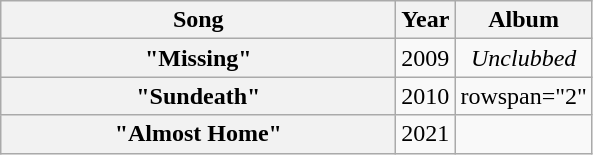<table class="wikitable plainrowheaders" style="text-align:center;" border="1">
<tr>
<th scope="col" style="width:16em;">Song</th>
<th scope="col">Year</th>
<th scope="col">Album</th>
</tr>
<tr>
<th scope="row">"Missing"<br></th>
<td>2009</td>
<td><em>Unclubbed</em></td>
</tr>
<tr>
<th scope="row">"Sundeath"<br></th>
<td>2010</td>
<td>rowspan="2" </td>
</tr>
<tr>
<th scope="row">"Almost Home" <br></th>
<td>2021</td>
</tr>
</table>
